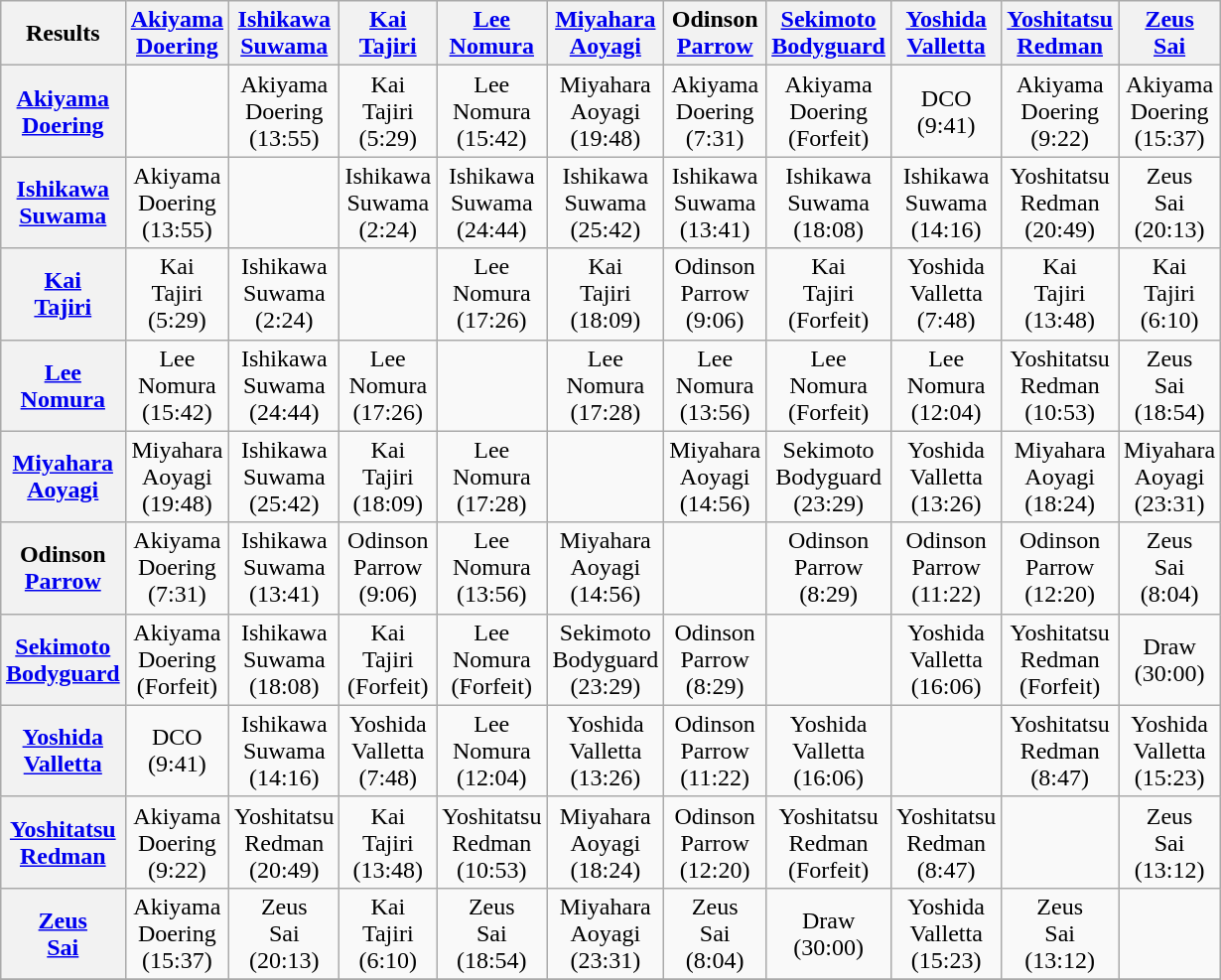<table class="wikitable" style="text-align:center; margin: 1em auto 1em auto">
<tr>
<th>Results</th>
<th><a href='#'>Akiyama</a><br><a href='#'>Doering</a></th>
<th><a href='#'>Ishikawa</a><br><a href='#'>Suwama</a></th>
<th><a href='#'>Kai</a><br><a href='#'>Tajiri</a></th>
<th><a href='#'>Lee</a><br><a href='#'>Nomura</a></th>
<th><a href='#'>Miyahara</a><br><a href='#'>Aoyagi</a></th>
<th>Odinson<br><a href='#'>Parrow</a></th>
<th><a href='#'>Sekimoto</a><br><a href='#'>Bodyguard</a></th>
<th><a href='#'>Yoshida</a><br><a href='#'>Valletta</a></th>
<th><a href='#'>Yoshitatsu</a><br><a href='#'>Redman</a></th>
<th><a href='#'>Zeus</a><br><a href='#'>Sai</a></th>
</tr>
<tr>
<th><a href='#'>Akiyama</a><br><a href='#'>Doering</a></th>
<td></td>
<td>Akiyama<br>Doering<br>(13:55)</td>
<td>Kai<br>Tajiri<br>(5:29)</td>
<td>Lee<br>Nomura<br>(15:42)</td>
<td>Miyahara<br>Aoyagi<br>(19:48)</td>
<td>Akiyama<br>Doering<br>(7:31)</td>
<td>Akiyama<br>Doering<br>(Forfeit)</td>
<td>DCO<br>(9:41)</td>
<td>Akiyama<br>Doering<br>(9:22)</td>
<td>Akiyama<br>Doering<br>(15:37)</td>
</tr>
<tr>
<th><a href='#'>Ishikawa</a><br><a href='#'>Suwama</a></th>
<td>Akiyama<br>Doering<br>(13:55)</td>
<td></td>
<td>Ishikawa<br>Suwama<br>(2:24)</td>
<td>Ishikawa<br>Suwama<br>(24:44)</td>
<td>Ishikawa<br>Suwama<br>(25:42)</td>
<td>Ishikawa<br>Suwama<br>(13:41)</td>
<td>Ishikawa<br>Suwama<br>(18:08)</td>
<td>Ishikawa<br>Suwama<br>(14:16)</td>
<td>Yoshitatsu<br>Redman<br>(20:49)</td>
<td>Zeus<br>Sai<br>(20:13)</td>
</tr>
<tr>
<th><a href='#'>Kai</a><br><a href='#'>Tajiri</a></th>
<td>Kai<br>Tajiri<br>(5:29)</td>
<td>Ishikawa<br>Suwama<br>(2:24)</td>
<td></td>
<td>Lee<br>Nomura<br>(17:26)</td>
<td>Kai<br>Tajiri<br>(18:09)</td>
<td>Odinson<br>Parrow<br>(9:06)</td>
<td>Kai<br>Tajiri<br>(Forfeit)</td>
<td>Yoshida<br>Valletta<br>(7:48)</td>
<td>Kai<br>Tajiri<br>(13:48)</td>
<td>Kai<br>Tajiri<br>(6:10)</td>
</tr>
<tr>
<th><a href='#'>Lee</a><br><a href='#'>Nomura</a></th>
<td>Lee<br>Nomura<br>(15:42)</td>
<td>Ishikawa<br>Suwama<br>(24:44)</td>
<td>Lee<br>Nomura<br>(17:26)</td>
<td></td>
<td>Lee<br>Nomura<br>(17:28)</td>
<td>Lee<br>Nomura<br>(13:56)</td>
<td>Lee<br>Nomura<br>(Forfeit)</td>
<td>Lee<br>Nomura<br>(12:04)</td>
<td>Yoshitatsu<br>Redman<br>(10:53)</td>
<td>Zeus<br>Sai<br>(18:54)</td>
</tr>
<tr>
<th><a href='#'>Miyahara</a><br><a href='#'>Aoyagi</a></th>
<td>Miyahara<br>Aoyagi<br>(19:48)</td>
<td>Ishikawa<br>Suwama<br>(25:42)</td>
<td>Kai<br>Tajiri<br>(18:09)</td>
<td>Lee<br>Nomura<br>(17:28)</td>
<td></td>
<td>Miyahara<br>Aoyagi<br>(14:56)</td>
<td>Sekimoto<br>Bodyguard<br>(23:29)</td>
<td>Yoshida<br>Valletta<br>(13:26)</td>
<td>Miyahara<br>Aoyagi<br>(18:24)</td>
<td>Miyahara<br>Aoyagi<br>(23:31)</td>
</tr>
<tr>
<th>Odinson<br><a href='#'>Parrow</a></th>
<td>Akiyama<br>Doering<br>(7:31)</td>
<td>Ishikawa<br>Suwama<br>(13:41)</td>
<td>Odinson<br>Parrow<br>(9:06)</td>
<td>Lee<br>Nomura<br>(13:56)</td>
<td>Miyahara<br>Aoyagi<br>(14:56)</td>
<td></td>
<td>Odinson<br>Parrow<br>(8:29)</td>
<td>Odinson<br>Parrow<br>(11:22)</td>
<td>Odinson<br>Parrow<br>(12:20)</td>
<td>Zeus<br>Sai<br>(8:04)</td>
</tr>
<tr>
<th><a href='#'>Sekimoto</a><br><a href='#'>Bodyguard</a></th>
<td>Akiyama<br>Doering<br>(Forfeit)</td>
<td>Ishikawa<br>Suwama<br>(18:08)</td>
<td>Kai<br>Tajiri<br>(Forfeit)</td>
<td>Lee<br>Nomura<br>(Forfeit)</td>
<td>Sekimoto<br>Bodyguard<br>(23:29)</td>
<td>Odinson<br>Parrow<br>(8:29)</td>
<td></td>
<td>Yoshida<br>Valletta<br>(16:06)</td>
<td>Yoshitatsu<br>Redman<br>(Forfeit)</td>
<td>Draw<br>(30:00)</td>
</tr>
<tr>
<th><a href='#'>Yoshida</a><br><a href='#'>Valletta</a></th>
<td>DCO<br>(9:41)</td>
<td>Ishikawa<br>Suwama<br>(14:16)</td>
<td>Yoshida<br>Valletta<br>(7:48)</td>
<td>Lee<br>Nomura<br>(12:04)</td>
<td>Yoshida<br>Valletta<br>(13:26)</td>
<td>Odinson<br>Parrow<br>(11:22)</td>
<td>Yoshida<br>Valletta<br>(16:06)</td>
<td></td>
<td>Yoshitatsu<br>Redman<br>(8:47)</td>
<td>Yoshida<br>Valletta<br>(15:23)</td>
</tr>
<tr>
<th><a href='#'>Yoshitatsu</a><br><a href='#'>Redman</a></th>
<td>Akiyama<br>Doering<br>(9:22)</td>
<td>Yoshitatsu<br>Redman<br>(20:49)</td>
<td>Kai<br>Tajiri<br>(13:48)</td>
<td>Yoshitatsu<br>Redman<br>(10:53)</td>
<td>Miyahara<br>Aoyagi<br>(18:24)</td>
<td>Odinson<br>Parrow<br>(12:20)</td>
<td>Yoshitatsu<br>Redman<br>(Forfeit)</td>
<td>Yoshitatsu<br>Redman<br>(8:47)</td>
<td></td>
<td>Zeus<br>Sai<br>(13:12)</td>
</tr>
<tr>
<th><a href='#'>Zeus</a><br><a href='#'>Sai</a></th>
<td>Akiyama<br>Doering<br>(15:37)</td>
<td>Zeus<br>Sai<br>(20:13)</td>
<td>Kai<br>Tajiri<br>(6:10)</td>
<td>Zeus<br>Sai<br>(18:54)</td>
<td>Miyahara<br>Aoyagi<br>(23:31)</td>
<td>Zeus<br>Sai<br>(8:04)</td>
<td>Draw<br>(30:00)</td>
<td>Yoshida<br>Valletta<br>(15:23)</td>
<td>Zeus<br>Sai<br>(13:12)</td>
<td></td>
</tr>
<tr>
</tr>
</table>
